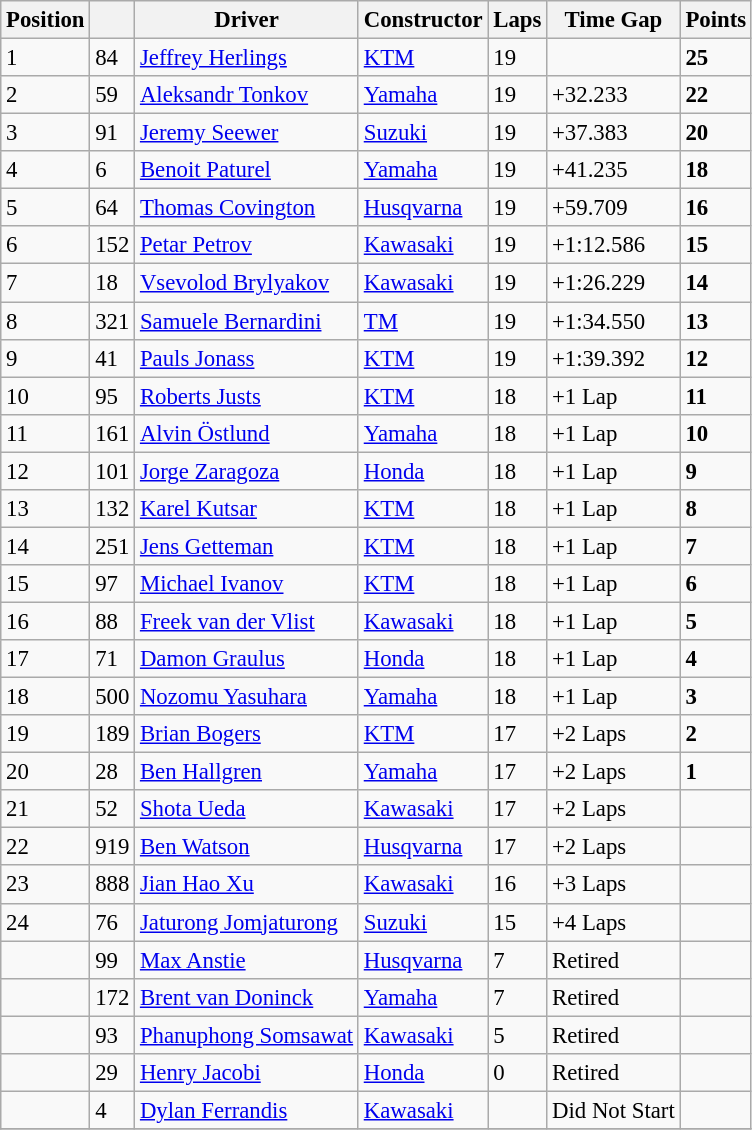<table class="wikitable" style="font-size:95%;">
<tr>
<th>Position</th>
<th></th>
<th>Driver</th>
<th>Constructor</th>
<th>Laps</th>
<th>Time Gap</th>
<th>Points</th>
</tr>
<tr>
<td>1</td>
<td>84</td>
<td> <a href='#'>Jeffrey Herlings</a></td>
<td><a href='#'>KTM</a></td>
<td>19</td>
<td></td>
<td><strong>25</strong></td>
</tr>
<tr>
<td>2</td>
<td>59</td>
<td> <a href='#'>Aleksandr Tonkov</a></td>
<td><a href='#'>Yamaha</a></td>
<td>19</td>
<td>+32.233</td>
<td><strong>22</strong></td>
</tr>
<tr>
<td>3</td>
<td>91</td>
<td><a href='#'>Jeremy Seewer</a></td>
<td><a href='#'>Suzuki</a></td>
<td>19</td>
<td>+37.383</td>
<td><strong>20</strong></td>
</tr>
<tr>
<td>4</td>
<td>6</td>
<td> <a href='#'>Benoit Paturel</a></td>
<td><a href='#'>Yamaha</a></td>
<td>19</td>
<td>+41.235</td>
<td><strong>18</strong></td>
</tr>
<tr>
<td>5</td>
<td>64</td>
<td> <a href='#'>Thomas Covington</a></td>
<td><a href='#'>Husqvarna</a></td>
<td>19</td>
<td>+59.709</td>
<td><strong>16</strong></td>
</tr>
<tr>
<td>6</td>
<td>152</td>
<td> <a href='#'>Petar Petrov</a></td>
<td><a href='#'>Kawasaki</a></td>
<td>19</td>
<td>+1:12.586</td>
<td><strong>15</strong></td>
</tr>
<tr>
<td>7</td>
<td>18</td>
<td> <a href='#'>Vsevolod Brylyakov</a></td>
<td><a href='#'>Kawasaki</a></td>
<td>19</td>
<td>+1:26.229</td>
<td><strong>14</strong></td>
</tr>
<tr>
<td>8</td>
<td>321</td>
<td> <a href='#'>Samuele Bernardini</a></td>
<td><a href='#'>TM</a></td>
<td>19</td>
<td>+1:34.550</td>
<td><strong>13</strong></td>
</tr>
<tr>
<td>9</td>
<td>41</td>
<td> <a href='#'>Pauls Jonass</a></td>
<td><a href='#'>KTM</a></td>
<td>19</td>
<td>+1:39.392</td>
<td><strong>12</strong></td>
</tr>
<tr>
<td>10</td>
<td>95</td>
<td> <a href='#'>Roberts Justs</a></td>
<td><a href='#'>KTM</a></td>
<td>18</td>
<td>+1 Lap</td>
<td><strong>11</strong></td>
</tr>
<tr>
<td>11</td>
<td>161</td>
<td> <a href='#'>Alvin Östlund</a></td>
<td><a href='#'>Yamaha</a></td>
<td>18</td>
<td>+1 Lap</td>
<td><strong>10</strong></td>
</tr>
<tr>
<td>12</td>
<td>101</td>
<td> <a href='#'>Jorge Zaragoza</a></td>
<td><a href='#'>Honda</a></td>
<td>18</td>
<td>+1 Lap</td>
<td><strong>9</strong></td>
</tr>
<tr>
<td>13</td>
<td>132</td>
<td> <a href='#'>Karel Kutsar</a></td>
<td><a href='#'>KTM</a></td>
<td>18</td>
<td>+1 Lap</td>
<td><strong>8</strong></td>
</tr>
<tr>
<td>14</td>
<td>251</td>
<td> <a href='#'>Jens Getteman</a></td>
<td><a href='#'>KTM</a></td>
<td>18</td>
<td>+1 Lap</td>
<td><strong>7</strong></td>
</tr>
<tr>
<td>15</td>
<td>97</td>
<td> <a href='#'>Michael Ivanov</a></td>
<td><a href='#'>KTM</a></td>
<td>18</td>
<td>+1 Lap</td>
<td><strong>6</strong></td>
</tr>
<tr>
<td>16</td>
<td>88</td>
<td> <a href='#'>Freek van der Vlist</a></td>
<td><a href='#'>Kawasaki</a></td>
<td>18</td>
<td>+1 Lap</td>
<td><strong>5</strong></td>
</tr>
<tr>
<td>17</td>
<td>71</td>
<td> <a href='#'>Damon Graulus</a></td>
<td><a href='#'>Honda</a></td>
<td>18</td>
<td>+1 Lap</td>
<td><strong>4</strong></td>
</tr>
<tr>
<td>18</td>
<td>500</td>
<td> <a href='#'>Nozomu Yasuhara</a></td>
<td><a href='#'>Yamaha</a></td>
<td>18</td>
<td>+1 Lap</td>
<td><strong>3</strong></td>
</tr>
<tr>
<td>19</td>
<td>189</td>
<td> <a href='#'>Brian Bogers</a></td>
<td><a href='#'>KTM</a></td>
<td>17</td>
<td>+2 Laps</td>
<td><strong>2</strong></td>
</tr>
<tr>
<td>20</td>
<td>28</td>
<td> <a href='#'>Ben Hallgren</a></td>
<td><a href='#'>Yamaha</a></td>
<td>17</td>
<td>+2 Laps</td>
<td><strong>1</strong></td>
</tr>
<tr>
<td>21</td>
<td>52</td>
<td> <a href='#'>Shota Ueda</a></td>
<td><a href='#'>Kawasaki</a></td>
<td>17</td>
<td>+2 Laps</td>
<td></td>
</tr>
<tr>
<td>22</td>
<td>919</td>
<td> <a href='#'>Ben Watson</a></td>
<td><a href='#'>Husqvarna</a></td>
<td>17</td>
<td>+2 Laps</td>
<td></td>
</tr>
<tr>
<td>23</td>
<td>888</td>
<td> <a href='#'>Jian Hao Xu</a></td>
<td><a href='#'>Kawasaki</a></td>
<td>16</td>
<td>+3 Laps</td>
<td></td>
</tr>
<tr>
<td>24</td>
<td>76</td>
<td> <a href='#'>Jaturong Jomjaturong</a></td>
<td><a href='#'>Suzuki</a></td>
<td>15</td>
<td>+4 Laps</td>
<td></td>
</tr>
<tr>
<td></td>
<td>99</td>
<td> <a href='#'>Max Anstie</a></td>
<td><a href='#'>Husqvarna</a></td>
<td>7</td>
<td>Retired</td>
<td></td>
</tr>
<tr>
<td></td>
<td>172</td>
<td> <a href='#'>Brent van Doninck</a></td>
<td><a href='#'>Yamaha</a></td>
<td>7</td>
<td>Retired</td>
<td></td>
</tr>
<tr>
<td></td>
<td>93</td>
<td> <a href='#'>Phanuphong Somsawat</a></td>
<td><a href='#'>Kawasaki</a></td>
<td>5</td>
<td>Retired</td>
<td></td>
</tr>
<tr>
<td></td>
<td>29</td>
<td> <a href='#'>Henry Jacobi</a></td>
<td><a href='#'>Honda</a></td>
<td>0</td>
<td>Retired</td>
<td></td>
</tr>
<tr>
<td></td>
<td>4</td>
<td> <a href='#'>Dylan Ferrandis</a></td>
<td><a href='#'>Kawasaki</a></td>
<td></td>
<td>Did Not Start</td>
<td></td>
</tr>
<tr>
</tr>
</table>
